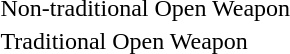<table>
<tr>
<td rowspan=2>Non-traditional Open Weapon</td>
<td rowspan=2></td>
<td rowspan=2></td>
<td></td>
</tr>
<tr>
<td></td>
</tr>
<tr>
<td rowspan=2>Traditional Open Weapon</td>
<td rowspan=2></td>
<td rowspan=2></td>
<td></td>
</tr>
<tr>
<td></td>
</tr>
<tr>
</tr>
</table>
